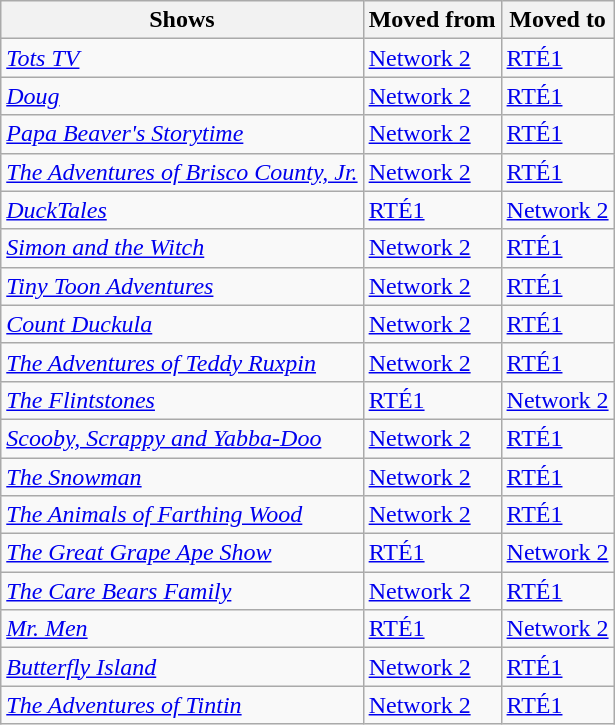<table class="wikitable">
<tr>
<th>Shows</th>
<th>Moved from</th>
<th>Moved to</th>
</tr>
<tr>
<td><em><a href='#'>Tots TV</a></em></td>
<td><a href='#'>Network 2</a></td>
<td><a href='#'>RTÉ1</a></td>
</tr>
<tr>
<td><em><a href='#'>Doug</a></em></td>
<td><a href='#'>Network 2</a></td>
<td><a href='#'>RTÉ1</a></td>
</tr>
<tr>
<td><em><a href='#'>Papa Beaver's Storytime</a></em></td>
<td><a href='#'>Network 2</a></td>
<td><a href='#'>RTÉ1</a></td>
</tr>
<tr>
<td><em><a href='#'>The Adventures of Brisco County, Jr.</a></em></td>
<td><a href='#'>Network 2</a></td>
<td><a href='#'>RTÉ1</a></td>
</tr>
<tr>
<td><em><a href='#'>DuckTales</a></em></td>
<td><a href='#'>RTÉ1</a></td>
<td><a href='#'>Network 2</a></td>
</tr>
<tr>
<td><em><a href='#'>Simon and the Witch</a></em></td>
<td><a href='#'>Network 2</a></td>
<td><a href='#'>RTÉ1</a></td>
</tr>
<tr>
<td><em><a href='#'>Tiny Toon Adventures</a></em></td>
<td><a href='#'>Network 2</a></td>
<td><a href='#'>RTÉ1</a></td>
</tr>
<tr>
<td><em><a href='#'>Count Duckula</a></em></td>
<td><a href='#'>Network 2</a></td>
<td><a href='#'>RTÉ1</a></td>
</tr>
<tr>
<td><em><a href='#'>The Adventures of Teddy Ruxpin</a></em></td>
<td><a href='#'>Network 2</a></td>
<td><a href='#'>RTÉ1</a></td>
</tr>
<tr>
<td><em><a href='#'>The Flintstones</a></em></td>
<td><a href='#'>RTÉ1</a></td>
<td><a href='#'>Network 2</a></td>
</tr>
<tr>
<td><em><a href='#'>Scooby, Scrappy and Yabba-Doo</a></em></td>
<td><a href='#'>Network 2</a></td>
<td><a href='#'>RTÉ1</a></td>
</tr>
<tr>
<td><em><a href='#'>The Snowman</a></em></td>
<td><a href='#'>Network 2</a></td>
<td><a href='#'>RTÉ1</a></td>
</tr>
<tr>
<td><em><a href='#'>The Animals of Farthing Wood</a></em></td>
<td><a href='#'>Network 2</a></td>
<td><a href='#'>RTÉ1</a></td>
</tr>
<tr>
<td><em><a href='#'>The Great Grape Ape Show</a></em></td>
<td><a href='#'>RTÉ1</a></td>
<td><a href='#'>Network 2</a></td>
</tr>
<tr>
<td><em><a href='#'>The Care Bears Family</a></em></td>
<td><a href='#'>Network 2</a></td>
<td><a href='#'>RTÉ1</a></td>
</tr>
<tr>
<td><em><a href='#'>Mr. Men</a></em></td>
<td><a href='#'>RTÉ1</a></td>
<td><a href='#'>Network 2</a></td>
</tr>
<tr>
<td><em><a href='#'>Butterfly Island</a></em></td>
<td><a href='#'>Network 2</a></td>
<td><a href='#'>RTÉ1</a></td>
</tr>
<tr>
<td><em><a href='#'>The Adventures of Tintin</a></em></td>
<td><a href='#'>Network 2</a></td>
<td><a href='#'>RTÉ1</a></td>
</tr>
</table>
